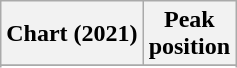<table class="wikitable sortable plainrowheaders">
<tr>
<th>Chart (2021)</th>
<th>Peak<br>position</th>
</tr>
<tr>
</tr>
<tr>
</tr>
<tr>
</tr>
<tr>
</tr>
<tr>
</tr>
</table>
